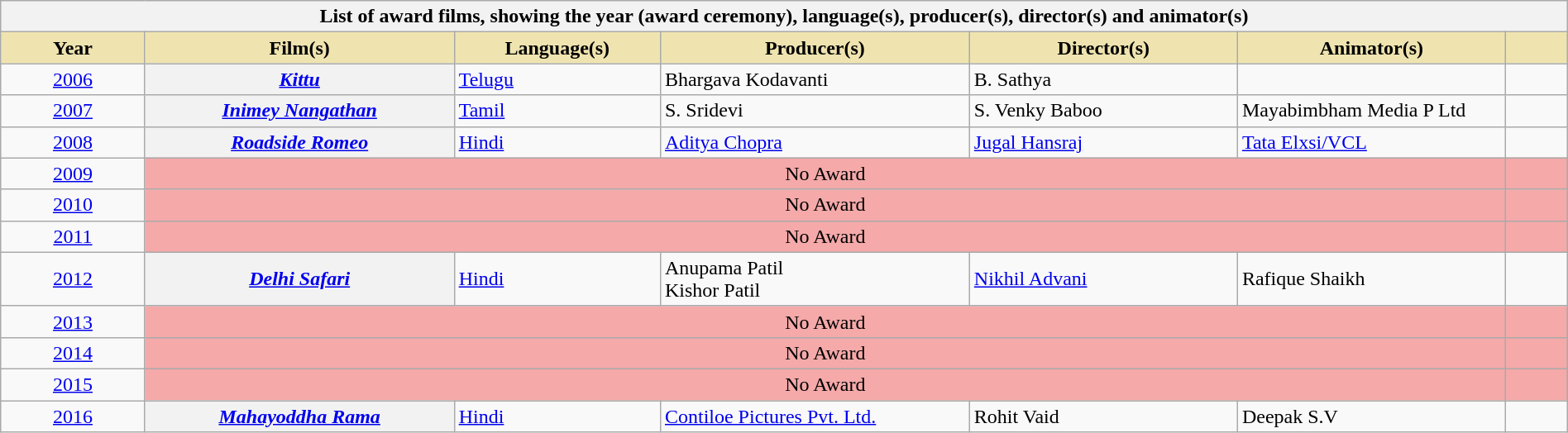<table class="wikitable sortable plainrowheaders" style="width:100%">
<tr>
<th colspan="7">List of award films, showing the year (award ceremony), language(s), producer(s), director(s) and animator(s)</th>
</tr>
<tr>
<th scope="col" style="background-color:#EFE4B0;width:7%;">Year</th>
<th scope="col" style="background-color:#EFE4B0;width:15%;">Film(s)</th>
<th scope="col" style="background-color:#EFE4B0;width:10%;">Language(s)</th>
<th scope="col" style="background-color:#EFE4B0;width:15%;">Producer(s)</th>
<th scope="col" style="background-color:#EFE4B0;width:13%;">Director(s)</th>
<th scope="col" style="background-color:#EFE4B0;width:13%;">Animator(s)</th>
<th scope="col" style="background-color:#EFE4B0;width:3%;" class="unsortable"></th>
</tr>
<tr>
<td align="center"><a href='#'>2006<br></a></td>
<th scope="row"><em><a href='#'>Kittu</a></em></th>
<td><a href='#'>Telugu</a></td>
<td>Bhargava Kodavanti</td>
<td>B. Sathya</td>
<td></td>
<td align="center"></td>
</tr>
<tr>
<td align="center"><a href='#'>2007<br></a></td>
<th scope="row"><em><a href='#'>Inimey Nangathan</a></em></th>
<td><a href='#'>Tamil</a></td>
<td>S. Sridevi</td>
<td>S. Venky Baboo</td>
<td>Mayabimbham Media P Ltd</td>
<td align="center"></td>
</tr>
<tr>
<td align="center"><a href='#'>2008<br></a></td>
<th scope="row"><em><a href='#'>Roadside Romeo</a></em></th>
<td><a href='#'>Hindi</a></td>
<td><a href='#'>Aditya Chopra</a></td>
<td><a href='#'>Jugal Hansraj</a></td>
<td><a href='#'>Tata Elxsi/VCL</a></td>
<td align="center"></td>
</tr>
<tr>
<td align="center"><a href='#'>2009<br></a></td>
<td colspan="5" bgcolor="#F5A9A9" align="center">No Award</td>
<td bgcolor="#F5A9A9" align="center"></td>
</tr>
<tr>
<td align="center"><a href='#'>2010<br></a></td>
<td colspan="5" bgcolor="#F5A9A9" align="center">No Award</td>
<td bgcolor="#F5A9A9" align="center"></td>
</tr>
<tr>
<td align="center"><a href='#'>2011<br></a></td>
<td colspan="5" bgcolor="#F5A9A9" align="center">No Award</td>
<td bgcolor="#F5A9A9" align="center"></td>
</tr>
<tr>
<td align="center"><a href='#'>2012<br></a></td>
<th scope="row"><em><a href='#'>Delhi Safari</a></em></th>
<td><a href='#'>Hindi</a></td>
<td>Anupama Patil<br> Kishor Patil</td>
<td><a href='#'>Nikhil Advani</a></td>
<td>Rafique Shaikh</td>
<td align="center"></td>
</tr>
<tr>
<td align="center"><a href='#'>2013<br></a></td>
<td colspan="5" bgcolor="#F5A9A9" align="center">No Award</td>
<td bgcolor="#F5A9A9" align="center"></td>
</tr>
<tr>
<td align="center"><a href='#'>2014<br></a></td>
<td colspan="5" bgcolor="#F5A9A9" align="center">No Award</td>
<td bgcolor="#F5A9A9" align="center"></td>
</tr>
<tr>
<td align="center"><a href='#'>2015<br></a></td>
<td colspan="5" bgcolor="#F5A9A9" align="center">No Award</td>
<td bgcolor="#F5A9A9" align="center"></td>
</tr>
<tr>
<td align="center"><a href='#'>2016<br></a></td>
<th scope="row"><em><a href='#'>Mahayoddha Rama</a></em></th>
<td><a href='#'>Hindi</a></td>
<td><a href='#'>Contiloe Pictures Pvt. Ltd.</a></td>
<td>Rohit Vaid</td>
<td>Deepak S.V</td>
<td align="center"></td>
</tr>
</table>
